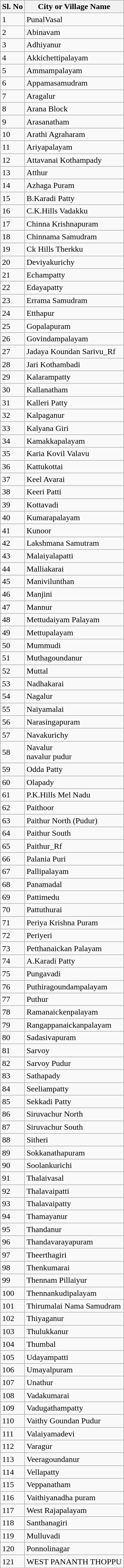<table class="wikitable sortable">
<tr>
<th>Sl. No</th>
<th>City or Village Name</th>
</tr>
<tr>
<td>1</td>
<td>PunalVasal</td>
</tr>
<tr>
<td>2</td>
<td>Abinavam</td>
</tr>
<tr>
<td>3</td>
<td>Adhiyanur</td>
</tr>
<tr>
<td>4</td>
<td>Akkichettipalayam</td>
</tr>
<tr>
<td>5</td>
<td>Ammampalayam</td>
</tr>
<tr>
<td>6</td>
<td>Appamasamudram</td>
</tr>
<tr>
<td>7</td>
<td>Aragalur</td>
</tr>
<tr>
<td>8</td>
<td>Arana Block</td>
</tr>
<tr>
<td>9</td>
<td>Arasanatham</td>
</tr>
<tr>
<td>10</td>
<td>Arathi Agraharam</td>
</tr>
<tr>
<td>11</td>
<td>Ariyapalayam</td>
</tr>
<tr>
<td>12</td>
<td>Attavanai Kothampady</td>
</tr>
<tr>
<td>13</td>
<td>Atthur</td>
</tr>
<tr>
<td>14</td>
<td>Azhaga Puram</td>
</tr>
<tr>
<td>15</td>
<td>B.Karadi Patty</td>
</tr>
<tr>
<td>16</td>
<td>C.K.Hills Vadakku</td>
</tr>
<tr>
<td>17</td>
<td>Chinna Krishnapuram</td>
</tr>
<tr>
<td>18</td>
<td>Chinnama Samudram</td>
</tr>
<tr>
<td>19</td>
<td>Ck Hills Therkku</td>
</tr>
<tr>
<td>20</td>
<td>Deviyakurichy</td>
</tr>
<tr>
<td>21</td>
<td>Echampatty</td>
</tr>
<tr>
<td>22</td>
<td>Edayapatty</td>
</tr>
<tr>
<td>23</td>
<td>Errama Samudram</td>
</tr>
<tr>
<td>24</td>
<td>Etthapur</td>
</tr>
<tr>
<td>25</td>
<td>Gopalapuram</td>
</tr>
<tr>
<td>26</td>
<td>Govindampalayam</td>
</tr>
<tr>
<td>27</td>
<td>Jadaya Koundan Sarivu_Rf</td>
</tr>
<tr>
<td>28</td>
<td>Jari Kothambadi</td>
</tr>
<tr>
<td>29</td>
<td>Kalarampatty</td>
</tr>
<tr>
<td>30</td>
<td>Kallanatham</td>
</tr>
<tr>
<td>31</td>
<td>Kalleri Patty</td>
</tr>
<tr>
<td>32</td>
<td>Kalpaganur</td>
</tr>
<tr>
<td>33</td>
<td>Kalyana Giri</td>
</tr>
<tr>
<td>34</td>
<td>Kamakkapalayam</td>
</tr>
<tr>
<td>35</td>
<td>Karia Kovil Valavu</td>
</tr>
<tr>
<td>36</td>
<td>Kattukottai</td>
</tr>
<tr>
<td>37</td>
<td>Keel Avarai</td>
</tr>
<tr>
<td>38</td>
<td>Keeri Patti</td>
</tr>
<tr>
<td>39</td>
<td>Kottavadi</td>
</tr>
<tr>
<td>40</td>
<td>Kumarapalayam</td>
</tr>
<tr>
<td>41</td>
<td>Kunoor</td>
</tr>
<tr>
<td>42</td>
<td>Lakshmana Samutram</td>
</tr>
<tr>
<td>43</td>
<td>Malaiyalapatti</td>
</tr>
<tr>
<td>44</td>
<td>Malliakarai</td>
</tr>
<tr>
<td>45</td>
<td>Manivilunthan</td>
</tr>
<tr>
<td>46</td>
<td>Manjini</td>
</tr>
<tr>
<td>47</td>
<td>Mannur</td>
</tr>
<tr>
<td>48</td>
<td>Mettudaiyam Palayam</td>
</tr>
<tr>
<td>49</td>
<td>Mettupalayam</td>
</tr>
<tr>
<td>50</td>
<td>Mummudi</td>
</tr>
<tr>
<td>51</td>
<td>Muthagoundanur</td>
</tr>
<tr>
<td>52</td>
<td>Muttal</td>
</tr>
<tr>
<td>53</td>
<td>Nadhakarai</td>
</tr>
<tr>
<td>54</td>
<td>Nagalur</td>
</tr>
<tr>
<td>55</td>
<td>Naiyamalai</td>
</tr>
<tr>
<td>56</td>
<td>Narasingapuram</td>
</tr>
<tr>
<td>57</td>
<td>Navakurichy</td>
</tr>
<tr>
<td>58</td>
<td>Navalur<br>navalur pudur</td>
</tr>
<tr>
<td>59</td>
<td>Odda Patty</td>
</tr>
<tr>
<td>60</td>
<td>Olapady</td>
</tr>
<tr>
<td>61</td>
<td>P.K.Hills Mel Nadu</td>
</tr>
<tr>
<td>62</td>
<td>Paithoor</td>
</tr>
<tr>
<td>63</td>
<td>Paithur North (Pudur)</td>
</tr>
<tr>
<td>64</td>
<td>Paithur South</td>
</tr>
<tr>
<td>65</td>
<td>Paithur_Rf</td>
</tr>
<tr>
<td>66</td>
<td>Palania Puri</td>
</tr>
<tr>
<td>67</td>
<td>Pallipalayam</td>
</tr>
<tr>
<td>68</td>
<td>Panamadal</td>
</tr>
<tr>
<td>69</td>
<td>Pattimedu</td>
</tr>
<tr>
<td>70</td>
<td>Pattuthurai</td>
</tr>
<tr>
<td>71</td>
<td>Periya Krishna Puram</td>
</tr>
<tr>
<td>72</td>
<td>Periyeri</td>
</tr>
<tr>
<td>73</td>
<td>Petthanaickan Palayam</td>
</tr>
<tr>
<td>74</td>
<td>A.Karadi Patty</td>
</tr>
<tr>
<td>75</td>
<td>Pungavadi</td>
</tr>
<tr>
<td>76</td>
<td>Puthiragoundampalayam</td>
</tr>
<tr>
<td>77</td>
<td>Puthur</td>
</tr>
<tr>
<td>78</td>
<td>Ramanaickenpalayam</td>
</tr>
<tr>
<td>79</td>
<td>Rangappanaickanpalayam</td>
</tr>
<tr>
<td>80</td>
<td>Sadasivapuram</td>
</tr>
<tr>
<td>81</td>
<td>Sarvoy</td>
</tr>
<tr>
<td>82</td>
<td>Sarvoy Pudur</td>
</tr>
<tr>
<td>83</td>
<td>Sathapady</td>
</tr>
<tr>
<td>84</td>
<td>Seeliampatty</td>
</tr>
<tr>
<td>85</td>
<td>Sekkadi Patty</td>
</tr>
<tr>
<td>86</td>
<td>Siruvachur North</td>
</tr>
<tr>
<td>87</td>
<td>Siruvachur South</td>
</tr>
<tr>
<td>88</td>
<td>Sitheri</td>
</tr>
<tr>
<td>89</td>
<td>Sokkanathapuram</td>
</tr>
<tr>
<td>90</td>
<td>Soolankurichi</td>
</tr>
<tr>
<td>91</td>
<td>Thalaivasal</td>
</tr>
<tr>
<td>92</td>
<td>Thalavaipatti</td>
</tr>
<tr>
<td>93</td>
<td>Thalavaipatty</td>
</tr>
<tr>
<td>94</td>
<td>Thamayanur</td>
</tr>
<tr>
<td>95</td>
<td>Thandanur</td>
</tr>
<tr>
<td>96</td>
<td>Thandavarayapuram</td>
</tr>
<tr>
<td>97</td>
<td>Theerthagiri</td>
</tr>
<tr>
<td>98</td>
<td>Thenkumarai</td>
</tr>
<tr>
<td>99</td>
<td>Thennam Pillaiyur</td>
</tr>
<tr>
<td>100</td>
<td>Thennankudipalayam</td>
</tr>
<tr>
<td>101</td>
<td>Thirumalai Nama Samudram</td>
</tr>
<tr>
<td>102</td>
<td>Thiyaganur</td>
</tr>
<tr>
<td>103</td>
<td>Thulukkanur</td>
</tr>
<tr>
<td>104</td>
<td>Thumbal</td>
</tr>
<tr>
<td>105</td>
<td>Udayampatti</td>
</tr>
<tr>
<td>106</td>
<td>Umayalpuram</td>
</tr>
<tr>
<td>107</td>
<td>Unathur</td>
</tr>
<tr>
<td>108</td>
<td>Vadakumarai</td>
</tr>
<tr>
<td>109</td>
<td>Vadugathampatty</td>
</tr>
<tr>
<td>110</td>
<td>Vaithy Goundan Pudur</td>
</tr>
<tr>
<td>111</td>
<td>Valaiyamadevi</td>
</tr>
<tr>
<td>112</td>
<td>Varagur</td>
</tr>
<tr>
<td>113</td>
<td>Veeragoundanur</td>
</tr>
<tr>
<td>114</td>
<td>Vellapatty</td>
</tr>
<tr>
<td>115</td>
<td>Veppanatham</td>
</tr>
<tr>
<td>116</td>
<td>Vaithiyanadha puram</td>
</tr>
<tr>
<td>117</td>
<td>West Rajapalayam</td>
</tr>
<tr>
<td>118</td>
<td>Santhanagiri</td>
</tr>
<tr>
<td>119</td>
<td>Mulluvadi</td>
</tr>
<tr>
<td>120</td>
<td>Ponnolinagar</td>
</tr>
<tr>
<td>121</td>
<td>WEST PANANTH THOPPU</td>
</tr>
</table>
